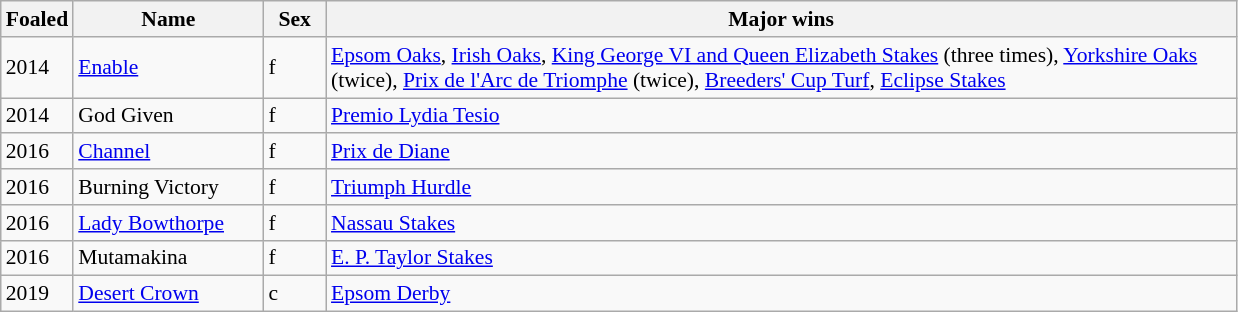<table class="wikitable sortable" style="font-size:90%">
<tr>
<th width="35px">Foaled</th>
<th width="120px">Name</th>
<th width="35px">Sex</th>
<th width="600px">Major wins</th>
</tr>
<tr>
<td>2014</td>
<td><a href='#'>Enable</a></td>
<td>f</td>
<td><a href='#'>Epsom Oaks</a>, <a href='#'>Irish Oaks</a>, <a href='#'>King George VI and Queen Elizabeth Stakes</a> (three times), <a href='#'>Yorkshire Oaks</a> (twice), <a href='#'>Prix de l'Arc de Triomphe</a> (twice), <a href='#'>Breeders' Cup Turf</a>, <a href='#'>Eclipse Stakes</a></td>
</tr>
<tr>
<td>2014</td>
<td>God Given</td>
<td>f</td>
<td><a href='#'>Premio Lydia Tesio</a></td>
</tr>
<tr>
<td>2016</td>
<td><a href='#'>Channel</a></td>
<td>f</td>
<td><a href='#'>Prix de Diane</a></td>
</tr>
<tr>
<td>2016</td>
<td>Burning Victory</td>
<td>f</td>
<td><a href='#'>Triumph Hurdle</a></td>
</tr>
<tr>
<td>2016</td>
<td><a href='#'>Lady Bowthorpe</a></td>
<td>f</td>
<td><a href='#'>Nassau Stakes</a></td>
</tr>
<tr>
<td>2016</td>
<td>Mutamakina</td>
<td>f</td>
<td><a href='#'>E. P. Taylor Stakes</a></td>
</tr>
<tr>
<td>2019</td>
<td><a href='#'>Desert Crown</a></td>
<td>c</td>
<td><a href='#'>Epsom Derby</a></td>
</tr>
</table>
